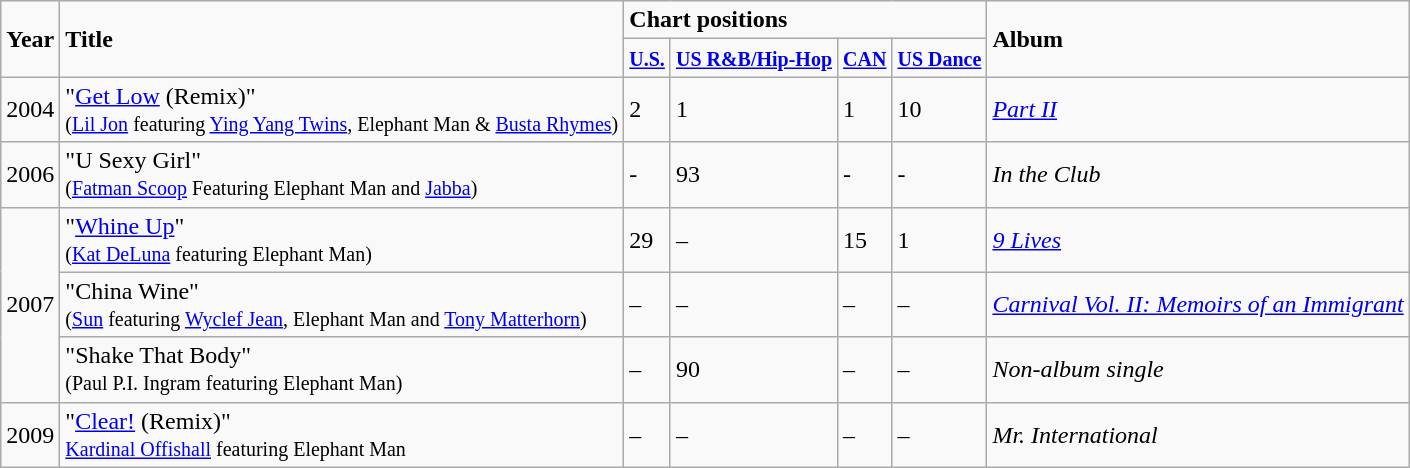<table class="wikitable">
<tr>
<td rowspan="2"><strong>Year</strong></td>
<td rowspan="2"><strong>Title</strong></td>
<td colspan="4"><strong>Chart positions</strong></td>
<td rowspan="2"><strong>Album</strong></td>
</tr>
<tr>
<td><small><strong><a href='#'>U.S.</a></strong></small></td>
<td><small><strong><a href='#'>US R&B/Hip-Hop</a></strong></small></td>
<td><small><strong><a href='#'>CAN</a></strong></small></td>
<td><small><strong><a href='#'>US Dance</a></strong></small></td>
</tr>
<tr>
<td>2004</td>
<td>"<a href='#'>Get Low</a> (Remix)" <br><small>(<a href='#'>Lil Jon</a> featuring <a href='#'>Ying Yang Twins</a>, Elephant Man & <a href='#'>Busta Rhymes</a>)</small></td>
<td>2</td>
<td>1</td>
<td>1</td>
<td>10</td>
<td><em><a href='#'>Part II</a></em></td>
</tr>
<tr>
<td>2006</td>
<td>"U Sexy Girl" <br><small>(<a href='#'>Fatman Scoop</a> Featuring Elephant Man and <a href='#'>Jabba</a>) </small></td>
<td>-</td>
<td>93</td>
<td>-</td>
<td>-</td>
<td><em>In the Club</em></td>
</tr>
<tr>
<td rowspan="3">2007</td>
<td>"<a href='#'>Whine Up</a>"  <br><small>(<a href='#'>Kat DeLuna</a> featuring Elephant Man)</small></td>
<td>29</td>
<td>–</td>
<td>15</td>
<td>1</td>
<td><em><a href='#'>9 Lives</a></em></td>
</tr>
<tr>
<td>"China Wine"  <br><small>(<a href='#'>Sun</a> featuring <a href='#'>Wyclef Jean</a>, Elephant Man and <a href='#'>Tony Matterhorn</a>)</small></td>
<td>–</td>
<td>–</td>
<td>–</td>
<td>–</td>
<td><em><a href='#'>Carnival Vol. II: Memoirs of an Immigrant</a></em></td>
</tr>
<tr>
<td>"Shake That Body"  <br><small>(Paul P.I. Ingram featuring Elephant Man)</small></td>
<td>–</td>
<td>90</td>
<td>–</td>
<td>–</td>
<td><em>Non-album single</em></td>
</tr>
<tr>
<td rowspan="2">2009</td>
<td>"<a href='#'>Clear!</a> (Remix)"  <br><small><a href='#'>Kardinal Offishall</a> featuring Elephant Man</small></td>
<td>–</td>
<td>–</td>
<td>–</td>
<td>–</td>
<td><em>Mr. International</em></td>
</tr>
</table>
